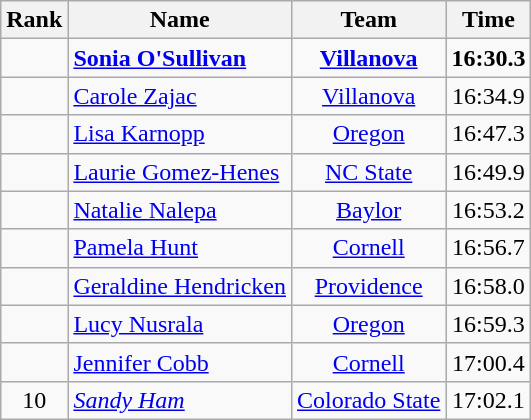<table class="wikitable sortable" style="text-align:center">
<tr>
<th>Rank</th>
<th>Name</th>
<th>Team</th>
<th>Time</th>
</tr>
<tr>
<td></td>
<td align=left><strong> <a href='#'>Sonia O'Sullivan</a></strong></td>
<td><strong><a href='#'>Villanova</a></strong></td>
<td><strong>16:30.3</strong></td>
</tr>
<tr>
<td></td>
<td align=left><a href='#'>Carole Zajac</a></td>
<td><a href='#'>Villanova</a></td>
<td>16:34.9</td>
</tr>
<tr>
<td></td>
<td align=left><a href='#'>Lisa Karnopp</a></td>
<td><a href='#'>Oregon</a></td>
<td>16:47.3</td>
</tr>
<tr>
<td></td>
<td align=left><a href='#'>Laurie Gomez-Henes</a></td>
<td><a href='#'>NC State</a></td>
<td>16:49.9</td>
</tr>
<tr>
<td></td>
<td align=left><a href='#'>Natalie Nalepa</a></td>
<td><a href='#'>Baylor</a></td>
<td>16:53.2</td>
</tr>
<tr>
<td></td>
<td align=left><a href='#'>Pamela Hunt</a></td>
<td><a href='#'>Cornell</a></td>
<td>16:56.7</td>
</tr>
<tr>
<td></td>
<td align=left><a href='#'>Geraldine Hendricken</a></td>
<td><a href='#'>Providence</a></td>
<td>16:58.0</td>
</tr>
<tr>
<td></td>
<td align=left><a href='#'>Lucy Nusrala</a></td>
<td><a href='#'>Oregon</a></td>
<td>16:59.3</td>
</tr>
<tr>
<td></td>
<td align=left><a href='#'>Jennifer Cobb</a></td>
<td><a href='#'>Cornell</a></td>
<td>17:00.4</td>
</tr>
<tr>
<td>10</td>
<td align=left><em><a href='#'>Sandy Ham</a></em></td>
<td><a href='#'>Colorado State</a></td>
<td>17:02.1</td>
</tr>
</table>
